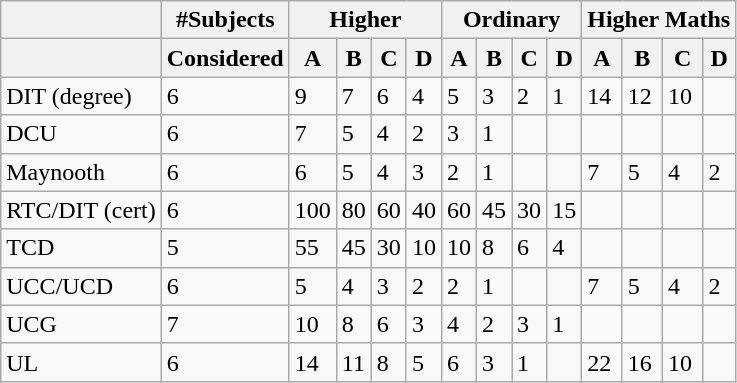<table class="wikitable">
<tr>
<th></th>
<th>#Subjects</th>
<th colspan="4">Higher</th>
<th colspan="4">Ordinary</th>
<th colspan="4">Higher Maths</th>
</tr>
<tr>
<th></th>
<th>Considered</th>
<th>A</th>
<th>B</th>
<th>C</th>
<th>D</th>
<th>A</th>
<th>B</th>
<th>C</th>
<th>D</th>
<th>A</th>
<th>B</th>
<th>C</th>
<th>D</th>
</tr>
<tr>
<td>DIT (degree)</td>
<td>6</td>
<td>9</td>
<td>7</td>
<td>6</td>
<td>4</td>
<td>5</td>
<td>3</td>
<td>2</td>
<td>1</td>
<td>14</td>
<td>12</td>
<td>10</td>
<td></td>
</tr>
<tr>
<td>DCU</td>
<td>6</td>
<td>7</td>
<td>5</td>
<td>4</td>
<td>2</td>
<td>3</td>
<td>1</td>
<td></td>
<td></td>
<td></td>
<td></td>
<td></td>
<td></td>
</tr>
<tr>
<td>Maynooth</td>
<td>6</td>
<td>6</td>
<td>5</td>
<td>4</td>
<td>3</td>
<td>2</td>
<td>1</td>
<td></td>
<td></td>
<td>7</td>
<td>5</td>
<td>4</td>
<td>2</td>
</tr>
<tr>
<td>RTC/DIT (cert)</td>
<td>6</td>
<td>100</td>
<td>80</td>
<td>60</td>
<td>40</td>
<td>60</td>
<td>45</td>
<td>30</td>
<td>15</td>
<td></td>
<td></td>
<td></td>
<td></td>
</tr>
<tr>
<td>TCD</td>
<td>5</td>
<td>55</td>
<td>45</td>
<td>30</td>
<td>10</td>
<td>10</td>
<td>8</td>
<td>6</td>
<td>4</td>
<td></td>
<td></td>
<td></td>
<td></td>
</tr>
<tr>
<td>UCC/UCD</td>
<td>6</td>
<td>5</td>
<td>4</td>
<td>3</td>
<td>2</td>
<td>2</td>
<td>1</td>
<td></td>
<td></td>
<td>7</td>
<td>5</td>
<td>4</td>
<td>2</td>
</tr>
<tr>
<td>UCG</td>
<td>7</td>
<td>10</td>
<td>8</td>
<td>6</td>
<td>3</td>
<td>4</td>
<td>2</td>
<td>3</td>
<td>1</td>
<td></td>
<td></td>
<td></td>
<td></td>
</tr>
<tr>
<td>UL</td>
<td>6</td>
<td>14</td>
<td>11</td>
<td>8</td>
<td>5</td>
<td>6</td>
<td>3</td>
<td>1</td>
<td></td>
<td>22</td>
<td>16</td>
<td>10</td>
<td></td>
</tr>
</table>
